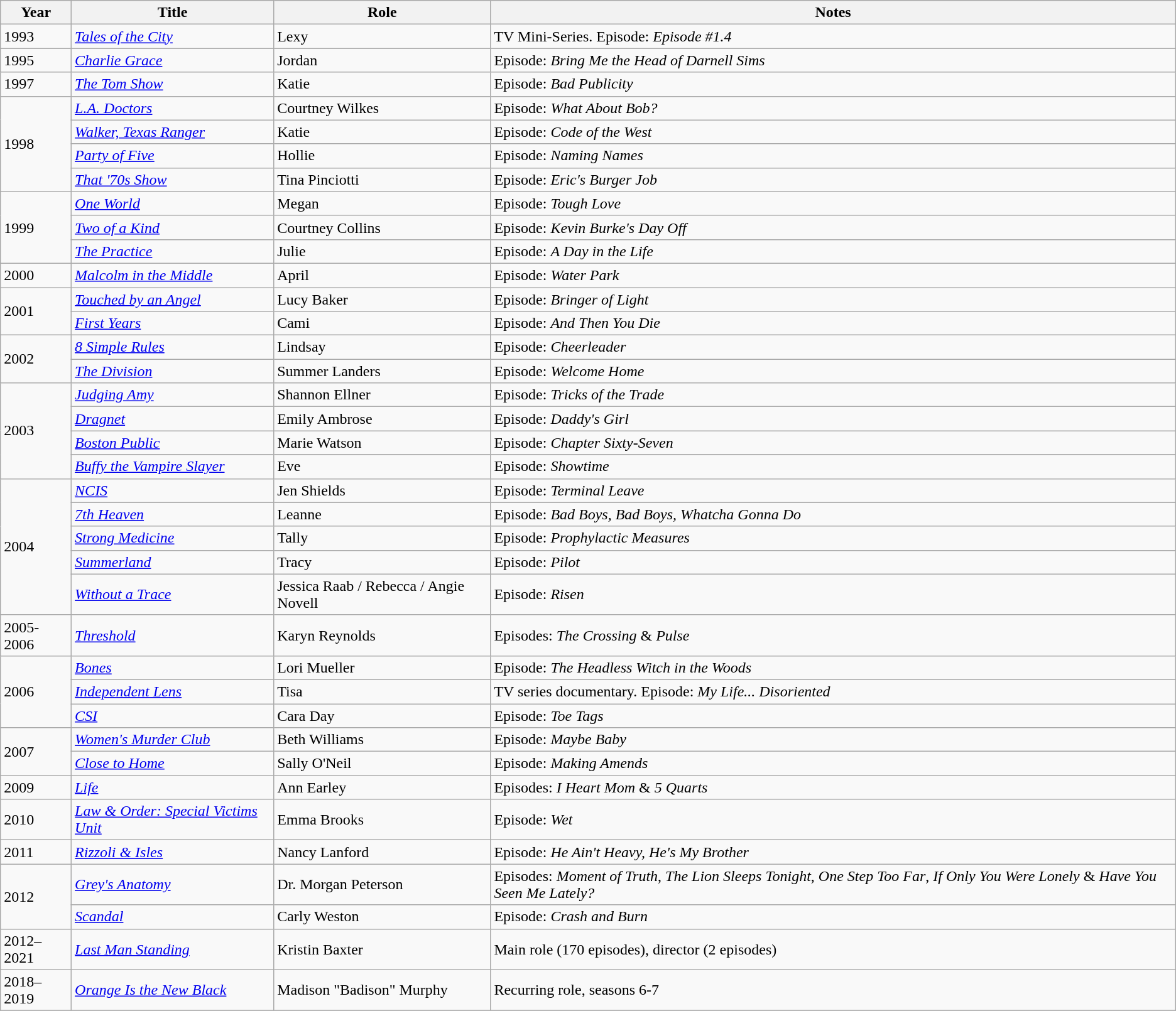<table class="wikitable">
<tr>
<th>Year</th>
<th>Title</th>
<th>Role</th>
<th>Notes</th>
</tr>
<tr>
<td>1993</td>
<td><em><a href='#'>Tales of the City</a></em></td>
<td>Lexy</td>
<td>TV Mini-Series. Episode: <em>Episode #1.4</em></td>
</tr>
<tr>
<td>1995</td>
<td><em><a href='#'>Charlie Grace</a></em></td>
<td>Jordan</td>
<td>Episode: <em>Bring Me the Head of Darnell Sims</em></td>
</tr>
<tr>
<td>1997</td>
<td><em><a href='#'>The Tom Show</a></em></td>
<td>Katie</td>
<td>Episode: <em>Bad Publicity</em></td>
</tr>
<tr>
<td rowspan="4">1998</td>
<td><em><a href='#'>L.A. Doctors</a></em></td>
<td>Courtney Wilkes</td>
<td>Episode: <em>What About Bob?</em></td>
</tr>
<tr>
<td><em><a href='#'>Walker, Texas Ranger</a></em></td>
<td>Katie</td>
<td>Episode: <em>Code of the West</em></td>
</tr>
<tr>
<td><em><a href='#'>Party of Five</a></em></td>
<td>Hollie</td>
<td>Episode: <em>Naming Names</em></td>
</tr>
<tr>
<td><em><a href='#'>That '70s Show</a></em></td>
<td>Tina Pinciotti</td>
<td>Episode: <em>Eric's Burger Job</em></td>
</tr>
<tr>
<td rowspan="3">1999</td>
<td><em><a href='#'>One World</a></em></td>
<td>Megan</td>
<td>Episode: <em>Tough Love</em></td>
</tr>
<tr>
<td><em><a href='#'>Two of a Kind</a></em></td>
<td>Courtney Collins</td>
<td>Episode: <em>Kevin Burke's Day Off</em></td>
</tr>
<tr>
<td><em><a href='#'>The Practice</a></em></td>
<td>Julie</td>
<td>Episode: <em>A Day in the Life</em></td>
</tr>
<tr>
<td>2000</td>
<td><em><a href='#'>Malcolm in the Middle</a></em></td>
<td>April</td>
<td>Episode: <em>Water Park</em></td>
</tr>
<tr>
<td rowspan="2">2001</td>
<td><em><a href='#'>Touched by an Angel</a></em></td>
<td>Lucy Baker</td>
<td>Episode: <em>Bringer of Light</em></td>
</tr>
<tr>
<td><em><a href='#'>First Years</a></em></td>
<td>Cami</td>
<td>Episode: <em>And Then You Die</em></td>
</tr>
<tr>
<td rowspan="2">2002</td>
<td><em><a href='#'>8 Simple Rules</a></em></td>
<td>Lindsay</td>
<td>Episode: <em>Cheerleader</em></td>
</tr>
<tr>
<td><em><a href='#'>The Division</a></em></td>
<td>Summer Landers</td>
<td>Episode: <em>Welcome Home</em></td>
</tr>
<tr>
<td rowspan="4">2003</td>
<td><em><a href='#'>Judging Amy</a></em></td>
<td>Shannon Ellner</td>
<td>Episode: <em>Tricks of the Trade</em></td>
</tr>
<tr>
<td><em><a href='#'>Dragnet</a></em></td>
<td>Emily Ambrose</td>
<td>Episode: <em>Daddy's Girl</em></td>
</tr>
<tr>
<td><em><a href='#'>Boston Public</a></em></td>
<td>Marie Watson</td>
<td>Episode: <em>Chapter Sixty-Seven</em></td>
</tr>
<tr>
<td><em><a href='#'>Buffy the Vampire Slayer</a></em></td>
<td>Eve</td>
<td>Episode: <em>Showtime</em></td>
</tr>
<tr>
<td rowspan="5">2004</td>
<td><em><a href='#'>NCIS</a></em></td>
<td>Jen Shields</td>
<td>Episode: <em>Terminal Leave</em></td>
</tr>
<tr>
<td><em><a href='#'>7th Heaven</a></em></td>
<td>Leanne</td>
<td>Episode: <em>Bad Boys, Bad Boys, Whatcha Gonna Do</em></td>
</tr>
<tr>
<td><em><a href='#'>Strong Medicine</a></em></td>
<td>Tally</td>
<td>Episode: <em>Prophylactic Measures</em></td>
</tr>
<tr>
<td><em><a href='#'>Summerland</a></em></td>
<td>Tracy</td>
<td>Episode: <em>Pilot</em></td>
</tr>
<tr>
<td><em><a href='#'>Without a Trace</a></em></td>
<td>Jessica Raab / Rebecca / Angie Novell</td>
<td>Episode: <em>Risen</em></td>
</tr>
<tr>
<td>2005-2006</td>
<td><em><a href='#'>Threshold</a></em></td>
<td>Karyn Reynolds</td>
<td>Episodes: <em>The Crossing</em> & <em>Pulse</em></td>
</tr>
<tr>
<td rowspan="3">2006</td>
<td><em><a href='#'>Bones</a></em></td>
<td>Lori Mueller</td>
<td>Episode: <em>The Headless Witch in the Woods</em></td>
</tr>
<tr>
<td><em><a href='#'>Independent Lens</a></em></td>
<td>Tisa</td>
<td>TV series documentary. Episode: <em>My Life... Disoriented</em></td>
</tr>
<tr>
<td><em><a href='#'>CSI</a></em></td>
<td>Cara Day</td>
<td>Episode: <em>Toe Tags</em></td>
</tr>
<tr>
<td rowspan="2">2007</td>
<td><em><a href='#'>Women's Murder Club</a></em></td>
<td>Beth Williams</td>
<td>Episode: <em>Maybe Baby</em></td>
</tr>
<tr>
<td><em><a href='#'>Close to Home</a></em></td>
<td>Sally O'Neil</td>
<td>Episode: <em>Making Amends</em></td>
</tr>
<tr>
<td>2009</td>
<td><em><a href='#'>Life</a></em></td>
<td>Ann Earley</td>
<td>Episodes: <em>I Heart Mom</em> & <em>5 Quarts</em></td>
</tr>
<tr>
<td>2010</td>
<td><em><a href='#'>Law & Order: Special Victims Unit</a></em></td>
<td>Emma Brooks</td>
<td>Episode: <em>Wet</em></td>
</tr>
<tr>
<td>2011</td>
<td><em><a href='#'>Rizzoli & Isles</a></em></td>
<td>Nancy Lanford</td>
<td>Episode: <em>He Ain't Heavy, He's My Brother</em></td>
</tr>
<tr>
<td rowspan="2">2012</td>
<td><em><a href='#'>Grey's Anatomy</a></em></td>
<td>Dr. Morgan Peterson</td>
<td>Episodes: <em>Moment of Truth</em>, <em>The Lion Sleeps Tonight</em>, <em>One Step Too Far</em>, <em>If Only You Were Lonely</em> & <em>Have You Seen Me Lately?</em></td>
</tr>
<tr>
<td><em><a href='#'>Scandal</a></em></td>
<td>Carly Weston</td>
<td>Episode: <em>Crash and Burn</em></td>
</tr>
<tr>
<td>2012–2021</td>
<td><em><a href='#'>Last Man Standing</a></em></td>
<td>Kristin Baxter</td>
<td>Main role (170 episodes), director (2 episodes)</td>
</tr>
<tr>
<td>2018–2019</td>
<td><em><a href='#'>Orange Is the New Black</a></em></td>
<td>Madison "Badison" Murphy</td>
<td>Recurring role, seasons 6-7</td>
</tr>
<tr>
</tr>
</table>
